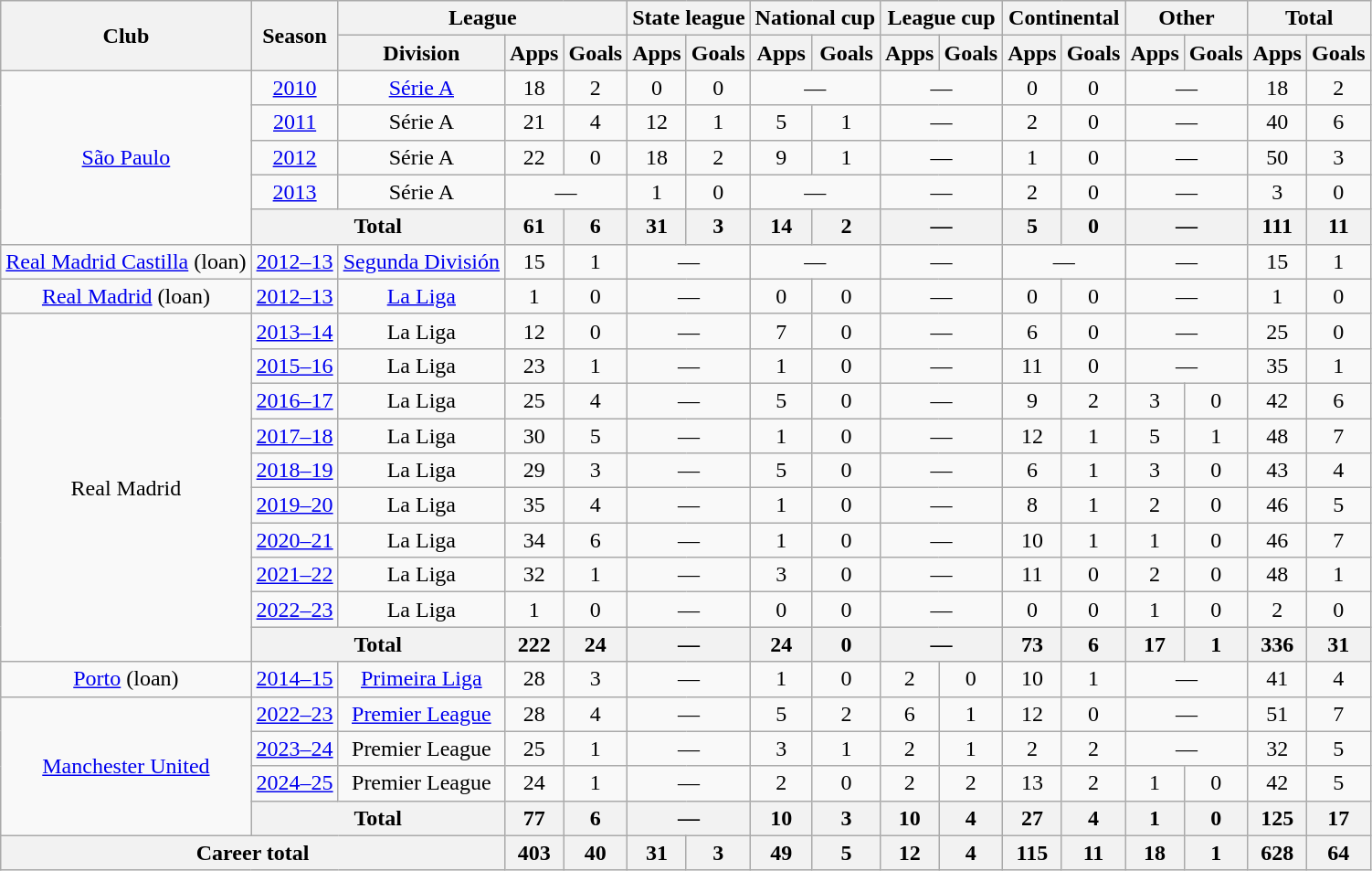<table class="wikitable" style="text-align: center;">
<tr>
<th rowspan="2">Club</th>
<th rowspan="2">Season</th>
<th colspan="3">League</th>
<th colspan="2">State league</th>
<th colspan="2">National cup</th>
<th colspan="2">League cup</th>
<th colspan="2">Continental</th>
<th colspan="2">Other</th>
<th colspan="2">Total</th>
</tr>
<tr>
<th>Division</th>
<th>Apps</th>
<th>Goals</th>
<th>Apps</th>
<th>Goals</th>
<th>Apps</th>
<th>Goals</th>
<th>Apps</th>
<th>Goals</th>
<th>Apps</th>
<th>Goals</th>
<th>Apps</th>
<th>Goals</th>
<th>Apps</th>
<th>Goals</th>
</tr>
<tr>
<td rowspan="5"><a href='#'>São Paulo</a></td>
<td><a href='#'>2010</a></td>
<td><a href='#'>Série A</a></td>
<td>18</td>
<td>2</td>
<td>0</td>
<td>0</td>
<td colspan="2">—</td>
<td colspan="2">—</td>
<td>0</td>
<td>0</td>
<td colspan="2">—</td>
<td>18</td>
<td>2</td>
</tr>
<tr>
<td><a href='#'>2011</a></td>
<td>Série A</td>
<td>21</td>
<td>4</td>
<td>12</td>
<td>1</td>
<td>5</td>
<td>1</td>
<td colspan="2">—</td>
<td>2</td>
<td>0</td>
<td colspan="2">—</td>
<td>40</td>
<td>6</td>
</tr>
<tr>
<td><a href='#'>2012</a></td>
<td>Série A</td>
<td>22</td>
<td>0</td>
<td>18</td>
<td>2</td>
<td>9</td>
<td>1</td>
<td colspan="2">—</td>
<td>1</td>
<td>0</td>
<td colspan="2">—</td>
<td>50</td>
<td>3</td>
</tr>
<tr>
<td><a href='#'>2013</a></td>
<td>Série A</td>
<td colspan="2">—</td>
<td>1</td>
<td>0</td>
<td colspan="2">—</td>
<td colspan="2">—</td>
<td>2</td>
<td>0</td>
<td colspan="2">—</td>
<td>3</td>
<td>0</td>
</tr>
<tr>
<th colspan="2">Total</th>
<th>61</th>
<th>6</th>
<th>31</th>
<th>3</th>
<th>14</th>
<th>2</th>
<th colspan="2">—</th>
<th>5</th>
<th>0</th>
<th colspan="2">—</th>
<th>111</th>
<th>11</th>
</tr>
<tr>
<td><a href='#'>Real Madrid Castilla</a> (loan)</td>
<td><a href='#'>2012–13</a></td>
<td><a href='#'>Segunda División</a></td>
<td>15</td>
<td>1</td>
<td colspan="2">—</td>
<td colspan="2">—</td>
<td colspan="2">—</td>
<td colspan="2">—</td>
<td colspan="2">—</td>
<td>15</td>
<td>1</td>
</tr>
<tr>
<td><a href='#'>Real Madrid</a> (loan)</td>
<td><a href='#'>2012–13</a></td>
<td><a href='#'>La Liga</a></td>
<td>1</td>
<td>0</td>
<td colspan="2">—</td>
<td>0</td>
<td>0</td>
<td colspan="2">—</td>
<td>0</td>
<td>0</td>
<td colspan="2">—</td>
<td>1</td>
<td>0</td>
</tr>
<tr>
<td rowspan="10">Real Madrid</td>
<td><a href='#'>2013–14</a></td>
<td>La Liga</td>
<td>12</td>
<td>0</td>
<td colspan="2">—</td>
<td>7</td>
<td>0</td>
<td colspan="2">—</td>
<td>6</td>
<td>0</td>
<td colspan="2">—</td>
<td>25</td>
<td>0</td>
</tr>
<tr>
<td><a href='#'>2015–16</a></td>
<td>La Liga</td>
<td>23</td>
<td>1</td>
<td colspan="2">—</td>
<td>1</td>
<td>0</td>
<td colspan="2">—</td>
<td>11</td>
<td>0</td>
<td colspan="2">—</td>
<td>35</td>
<td>1</td>
</tr>
<tr>
<td><a href='#'>2016–17</a></td>
<td>La Liga</td>
<td>25</td>
<td>4</td>
<td colspan="2">—</td>
<td>5</td>
<td>0</td>
<td colspan="2">—</td>
<td>9</td>
<td>2</td>
<td>3</td>
<td>0</td>
<td>42</td>
<td>6</td>
</tr>
<tr>
<td><a href='#'>2017–18</a></td>
<td>La Liga</td>
<td>30</td>
<td>5</td>
<td colspan="2">—</td>
<td>1</td>
<td>0</td>
<td colspan="2">—</td>
<td>12</td>
<td>1</td>
<td>5</td>
<td>1</td>
<td>48</td>
<td>7</td>
</tr>
<tr>
<td><a href='#'>2018–19</a></td>
<td>La Liga</td>
<td>29</td>
<td>3</td>
<td colspan="2">—</td>
<td>5</td>
<td>0</td>
<td colspan="2">—</td>
<td>6</td>
<td>1</td>
<td>3</td>
<td>0</td>
<td>43</td>
<td>4</td>
</tr>
<tr>
<td><a href='#'>2019–20</a></td>
<td>La Liga</td>
<td>35</td>
<td>4</td>
<td colspan="2">—</td>
<td>1</td>
<td>0</td>
<td colspan="2">—</td>
<td>8</td>
<td>1</td>
<td>2</td>
<td>0</td>
<td>46</td>
<td>5</td>
</tr>
<tr>
<td><a href='#'>2020–21</a></td>
<td>La Liga</td>
<td>34</td>
<td>6</td>
<td colspan="2">—</td>
<td>1</td>
<td>0</td>
<td colspan="2">—</td>
<td>10</td>
<td>1</td>
<td>1</td>
<td>0</td>
<td>46</td>
<td>7</td>
</tr>
<tr>
<td><a href='#'>2021–22</a></td>
<td>La Liga</td>
<td>32</td>
<td>1</td>
<td colspan="2">—</td>
<td>3</td>
<td>0</td>
<td colspan="2">—</td>
<td>11</td>
<td>0</td>
<td>2</td>
<td>0</td>
<td>48</td>
<td>1</td>
</tr>
<tr>
<td><a href='#'>2022–23</a></td>
<td>La Liga</td>
<td>1</td>
<td>0</td>
<td colspan="2">—</td>
<td>0</td>
<td>0</td>
<td colspan="2">—</td>
<td>0</td>
<td>0</td>
<td>1</td>
<td>0</td>
<td>2</td>
<td>0</td>
</tr>
<tr>
<th colspan="2">Total</th>
<th>222</th>
<th>24</th>
<th colspan="2">—</th>
<th>24</th>
<th>0</th>
<th colspan="2">—</th>
<th>73</th>
<th>6</th>
<th>17</th>
<th>1</th>
<th>336</th>
<th>31</th>
</tr>
<tr>
<td><a href='#'>Porto</a> (loan)</td>
<td><a href='#'>2014–15</a></td>
<td><a href='#'>Primeira Liga</a></td>
<td>28</td>
<td>3</td>
<td colspan="2">—</td>
<td>1</td>
<td>0</td>
<td>2</td>
<td>0</td>
<td>10</td>
<td>1</td>
<td colspan="2">—</td>
<td>41</td>
<td>4</td>
</tr>
<tr>
<td rowspan="4"><a href='#'>Manchester United</a></td>
<td><a href='#'>2022–23</a></td>
<td><a href='#'>Premier League</a></td>
<td>28</td>
<td>4</td>
<td colspan="2">—</td>
<td>5</td>
<td>2</td>
<td>6</td>
<td>1</td>
<td>12</td>
<td>0</td>
<td colspan="2">—</td>
<td>51</td>
<td>7</td>
</tr>
<tr>
<td><a href='#'>2023–24</a></td>
<td>Premier League</td>
<td>25</td>
<td>1</td>
<td colspan="2">—</td>
<td>3</td>
<td>1</td>
<td>2</td>
<td>1</td>
<td>2</td>
<td>2</td>
<td colspan="2">—</td>
<td>32</td>
<td>5</td>
</tr>
<tr>
<td><a href='#'>2024–25</a></td>
<td>Premier League</td>
<td>24</td>
<td>1</td>
<td colspan="2">—</td>
<td>2</td>
<td>0</td>
<td>2</td>
<td>2</td>
<td>13</td>
<td>2</td>
<td>1</td>
<td>0</td>
<td>42</td>
<td>5</td>
</tr>
<tr>
<th colspan="2">Total</th>
<th>77</th>
<th>6</th>
<th colspan="2">—</th>
<th>10</th>
<th>3</th>
<th>10</th>
<th>4</th>
<th>27</th>
<th>4</th>
<th>1</th>
<th>0</th>
<th>125</th>
<th>17</th>
</tr>
<tr>
<th colspan="3">Career total</th>
<th>403</th>
<th>40</th>
<th>31</th>
<th>3</th>
<th>49</th>
<th>5</th>
<th>12</th>
<th>4</th>
<th>115</th>
<th>11</th>
<th>18</th>
<th>1</th>
<th>628</th>
<th>64</th>
</tr>
</table>
